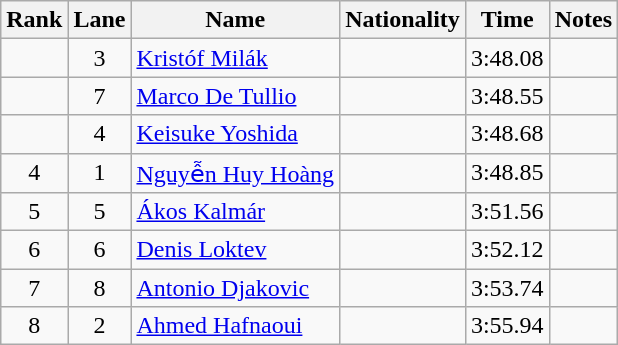<table class="wikitable sortable" style="text-align:center">
<tr>
<th>Rank</th>
<th>Lane</th>
<th>Name</th>
<th>Nationality</th>
<th>Time</th>
<th>Notes</th>
</tr>
<tr>
<td></td>
<td>3</td>
<td align=left><a href='#'>Kristóf Milák</a></td>
<td align=left></td>
<td>3:48.08</td>
<td></td>
</tr>
<tr>
<td></td>
<td>7</td>
<td align=left><a href='#'>Marco De Tullio</a></td>
<td align=left></td>
<td>3:48.55</td>
<td></td>
</tr>
<tr>
<td></td>
<td>4</td>
<td align=left><a href='#'>Keisuke Yoshida</a></td>
<td align=left></td>
<td>3:48.68</td>
<td></td>
</tr>
<tr>
<td>4</td>
<td>1</td>
<td align=left><a href='#'>Nguyễn Huy Hoàng</a></td>
<td align=left></td>
<td>3:48.85</td>
<td></td>
</tr>
<tr>
<td>5</td>
<td>5</td>
<td align=left><a href='#'>Ákos Kalmár</a></td>
<td align=left></td>
<td>3:51.56</td>
<td></td>
</tr>
<tr>
<td>6</td>
<td>6</td>
<td align=left><a href='#'>Denis Loktev</a></td>
<td align=left></td>
<td>3:52.12</td>
<td></td>
</tr>
<tr>
<td>7</td>
<td>8</td>
<td align=left><a href='#'>Antonio Djakovic</a></td>
<td align=left></td>
<td>3:53.74</td>
<td></td>
</tr>
<tr>
<td>8</td>
<td>2</td>
<td align=left><a href='#'>Ahmed Hafnaoui</a></td>
<td align=left></td>
<td>3:55.94</td>
<td></td>
</tr>
</table>
